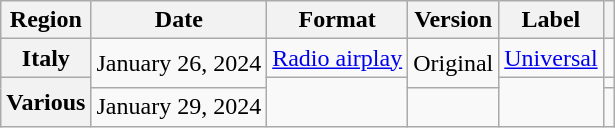<table class="wikitable plainrowheaders">
<tr>
<th scope="col">Region</th>
<th scope="col">Date</th>
<th scope="col">Format</th>
<th scope="col">Version</th>
<th scope="col">Label</th>
<th scope="col"></th>
</tr>
<tr>
<th scope="row">Italy</th>
<td rowspan="2">January 26, 2024</td>
<td><a href='#'>Radio airplay</a></td>
<td rowspan="2">Original</td>
<td><a href='#'>Universal</a></td>
<td style="text-align:center;"></td>
</tr>
<tr>
<th scope="row" rowspan="2">Various</th>
<td rowspan="2"></td>
<td rowspan="2"></td>
<td style="text-align:center;"></td>
</tr>
<tr>
<td>January 29, 2024</td>
<td></td>
<td style="text-align:center;"></td>
</tr>
</table>
